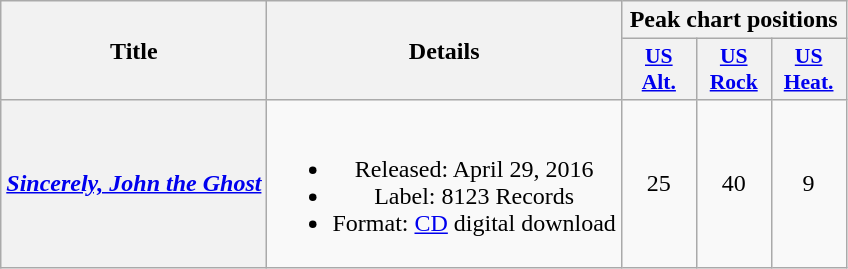<table class="wikitable plainrowheaders" style="text-align:center;">
<tr>
<th scope="col" rowspan="2">Title</th>
<th scope="col" rowspan="2">Details</th>
<th scope="col" colspan="4">Peak chart positions</th>
</tr>
<tr>
<th scope="col" style="width:3em;font-size:90%;"><a href='#'>US<br>Alt.</a><br></th>
<th scope="col" style="width:3em;font-size:90%;"><a href='#'>US<br>Rock</a><br></th>
<th scope="col" style="width:3em;font-size:90%;"><a href='#'>US<br>Heat.</a><br></th>
</tr>
<tr>
<th scope="row"><em><a href='#'>Sincerely, John the Ghost</a></em></th>
<td><br><ul><li>Released: April 29, 2016</li><li>Label: 8123 Records</li><li>Format: <a href='#'>CD</a> digital download</li></ul></td>
<td>25</td>
<td>40</td>
<td>9</td>
</tr>
</table>
